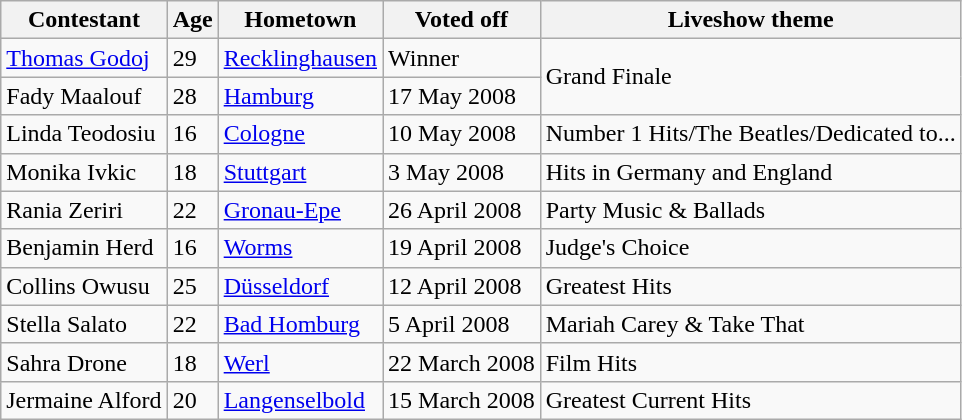<table class="wikitable">
<tr>
<th>Contestant</th>
<th>Age</th>
<th>Hometown</th>
<th>Voted off</th>
<th>Liveshow theme</th>
</tr>
<tr>
<td><a href='#'>Thomas Godoj</a></td>
<td>29</td>
<td><a href='#'>Recklinghausen</a></td>
<td>Winner</td>
<td rowspan="2">Grand Finale</td>
</tr>
<tr>
<td>Fady Maalouf</td>
<td>28</td>
<td><a href='#'>Hamburg</a></td>
<td>17 May 2008</td>
</tr>
<tr>
<td>Linda Teodosiu</td>
<td>16</td>
<td><a href='#'>Cologne</a></td>
<td>10 May 2008</td>
<td>Number 1 Hits/The Beatles/Dedicated to...</td>
</tr>
<tr>
<td>Monika Ivkic</td>
<td>18</td>
<td><a href='#'>Stuttgart</a></td>
<td>3 May 2008</td>
<td>Hits in Germany and England</td>
</tr>
<tr>
<td>Rania Zeriri</td>
<td>22</td>
<td><a href='#'>Gronau-Epe</a></td>
<td>26 April 2008</td>
<td>Party Music & Ballads</td>
</tr>
<tr>
<td>Benjamin Herd</td>
<td>16</td>
<td><a href='#'>Worms</a></td>
<td>19 April 2008</td>
<td>Judge's Choice</td>
</tr>
<tr>
<td>Collins Owusu</td>
<td>25</td>
<td><a href='#'>Düsseldorf</a></td>
<td>12 April 2008</td>
<td>Greatest Hits</td>
</tr>
<tr>
<td>Stella Salato</td>
<td>22</td>
<td><a href='#'>Bad Homburg</a></td>
<td>5 April 2008</td>
<td>Mariah Carey & Take That</td>
</tr>
<tr>
<td>Sahra Drone</td>
<td>18</td>
<td><a href='#'>Werl</a></td>
<td>22 March 2008</td>
<td>Film Hits</td>
</tr>
<tr>
<td>Jermaine Alford</td>
<td>20</td>
<td><a href='#'>Langenselbold</a></td>
<td>15 March 2008</td>
<td>Greatest Current Hits</td>
</tr>
</table>
